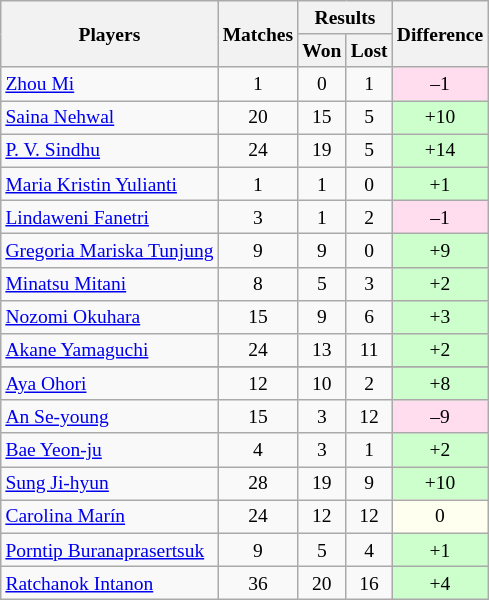<table class=wikitable style="text-align:center; font-size:small">
<tr>
<th rowspan="2">Players</th>
<th rowspan="2">Matches</th>
<th colspan="2">Results</th>
<th rowspan="2">Difference</th>
</tr>
<tr>
<th>Won</th>
<th>Lost</th>
</tr>
<tr>
<td align="left"> <a href='#'>Zhou Mi</a></td>
<td>1</td>
<td>0</td>
<td>1</td>
<td bgcolor="#ffddee">–1</td>
</tr>
<tr>
<td align="left"> <a href='#'>Saina Nehwal</a></td>
<td>20</td>
<td>15</td>
<td>5</td>
<td bgcolor="#ccffcc">+10</td>
</tr>
<tr>
<td align="left"> <a href='#'>P. V. Sindhu</a></td>
<td>24</td>
<td>19</td>
<td>5</td>
<td bgcolor="#ccffcc">+14</td>
</tr>
<tr>
<td align="left"> <a href='#'>Maria Kristin Yulianti</a></td>
<td>1</td>
<td>1</td>
<td>0</td>
<td bgcolor="#ccffcc">+1</td>
</tr>
<tr>
<td align="left"> <a href='#'>Lindaweni Fanetri</a></td>
<td>3</td>
<td>1</td>
<td>2</td>
<td bgcolor="#ffddee">–1</td>
</tr>
<tr>
<td align="left"> <a href='#'>Gregoria Mariska Tunjung</a></td>
<td>9</td>
<td>9</td>
<td>0</td>
<td bgcolor="#ccffcc">+9</td>
</tr>
<tr>
<td align="left"> <a href='#'>Minatsu Mitani</a></td>
<td>8</td>
<td>5</td>
<td>3</td>
<td bgcolor="#ccffcc">+2</td>
</tr>
<tr>
<td align="left"> <a href='#'>Nozomi Okuhara</a></td>
<td>15</td>
<td>9</td>
<td>6</td>
<td bgcolor="#ccffcc">+3</td>
</tr>
<tr>
<td align="left"> <a href='#'>Akane Yamaguchi</a></td>
<td>24</td>
<td>13</td>
<td>11</td>
<td bgcolor="#ccffcc">+2</td>
</tr>
<tr>
</tr>
<tr>
<td align="left"> <a href='#'>Aya Ohori</a></td>
<td>12</td>
<td>10</td>
<td>2</td>
<td bgcolor="#ccffcc">+8</td>
</tr>
<tr>
<td align="left"> <a href='#'>An Se-young</a></td>
<td>15</td>
<td>3</td>
<td>12</td>
<td bgcolor="#ffddee">–9</td>
</tr>
<tr>
<td align="left"> <a href='#'>Bae Yeon-ju</a></td>
<td>4</td>
<td>3</td>
<td>1</td>
<td bgcolor="#ccffcc">+2</td>
</tr>
<tr>
<td align="left"> <a href='#'>Sung Ji-hyun</a></td>
<td>28</td>
<td>19</td>
<td>9</td>
<td bgcolor="#ccffcc">+10</td>
</tr>
<tr>
<td align="left"> <a href='#'>Carolina Marín</a></td>
<td>24</td>
<td>12</td>
<td>12</td>
<td bgcolor="#fffff0">0</td>
</tr>
<tr>
<td align="left"> <a href='#'>Porntip Buranaprasertsuk</a></td>
<td>9</td>
<td>5</td>
<td>4</td>
<td bgcolor="#ccffcc">+1</td>
</tr>
<tr>
<td align="left"> <a href='#'>Ratchanok Intanon</a></td>
<td>36</td>
<td>20</td>
<td>16</td>
<td bgcolor="#ccffcc">+4</td>
</tr>
</table>
